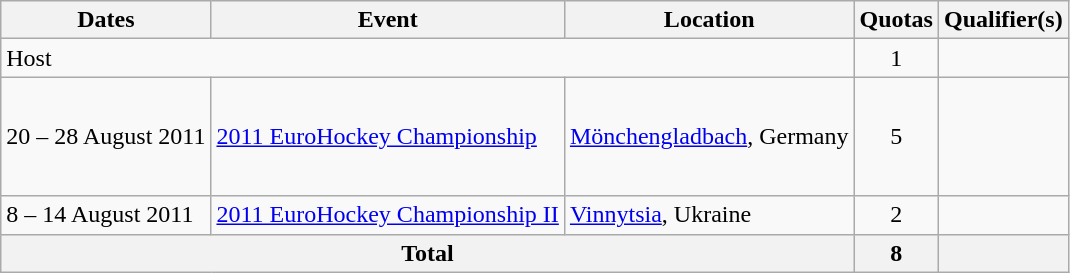<table class="wikitable">
<tr>
<th>Dates</th>
<th>Event</th>
<th>Location</th>
<th>Quotas</th>
<th>Qualifier(s)</th>
</tr>
<tr>
<td colspan=3>Host</td>
<td align=center>1</td>
<td></td>
</tr>
<tr>
<td>20 – 28 August 2011</td>
<td><a href='#'>2011 EuroHockey Championship</a></td>
<td><a href='#'>Mönchengladbach</a>, Germany</td>
<td align=center>5</td>
<td><br><br><br><br></td>
</tr>
<tr>
<td>8 – 14 August 2011</td>
<td><a href='#'>2011 EuroHockey Championship II</a></td>
<td><a href='#'>Vinnytsia</a>, Ukraine</td>
<td align=center>2</td>
<td><br></td>
</tr>
<tr>
<th colspan=3>Total</th>
<th>8</th>
<th></th>
</tr>
</table>
